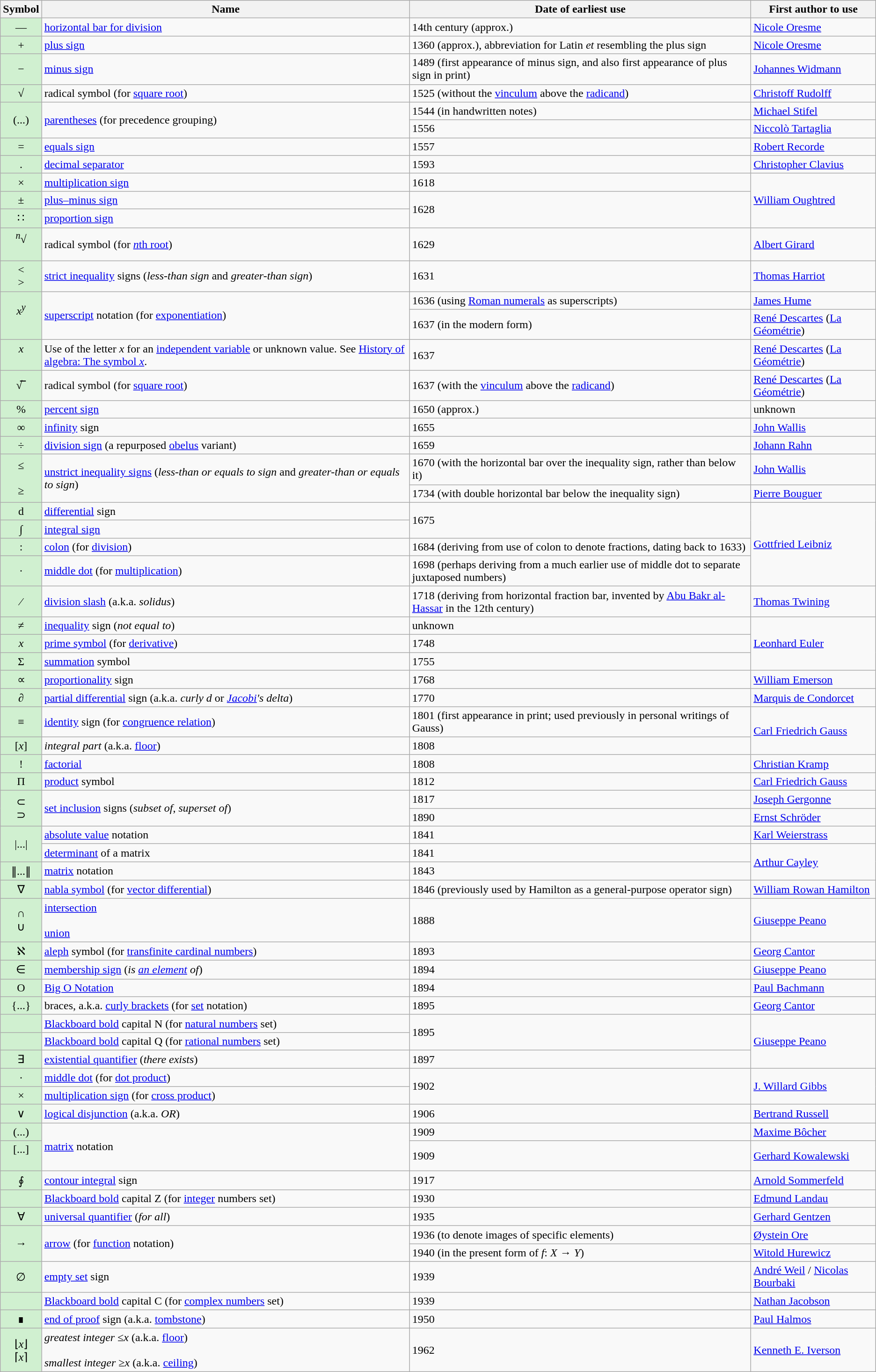<table class="wikitable sortable">
<tr>
<th>Symbol</th>
<th>Name</th>
<th>Date of earliest use</th>
<th>First author to use</th>
</tr>
<tr>
<td bgcolor=#d0f0d0 align=center><div>—</div></td>
<td><a href='#'>horizontal bar for division</a></td>
<td>14th century (approx.)</td>
<td><a href='#'>Nicole Oresme</a></td>
</tr>
<tr>
<td bgcolor=#d0f0d0 align=center><div>+</div></td>
<td><a href='#'>plus sign</a></td>
<td>1360 (approx.), abbreviation for Latin <em>et</em> resembling the plus sign</td>
<td><a href='#'>Nicole Oresme</a></td>
</tr>
<tr>
<td bgcolor=#d0f0d0 align=center><div>−</div></td>
<td><a href='#'>minus sign</a></td>
<td>1489 (first appearance of minus sign, and also first appearance of plus sign in print)</td>
<td><a href='#'>Johannes Widmann</a></td>
</tr>
<tr>
<td bgcolor=#d0f0d0 align=center><div>√</div></td>
<td>radical symbol (for <a href='#'>square root</a>)</td>
<td>1525 (without the <a href='#'>vinculum</a> above the <a href='#'>radicand</a>)</td>
<td><a href='#'>Christoff Rudolff</a></td>
</tr>
<tr>
<td rowspan=2 bgcolor=#d0f0d0 align=center><div>(...)</div></td>
<td rowspan=2><a href='#'>parentheses</a> (for precedence grouping)</td>
<td>1544 (in handwritten notes)</td>
<td><a href='#'>Michael Stifel</a></td>
</tr>
<tr>
<td>1556</td>
<td><a href='#'>Niccolò Tartaglia</a></td>
</tr>
<tr>
<td bgcolor=#d0f0d0 align=center><div>=</div></td>
<td><a href='#'>equals sign</a></td>
<td>1557</td>
<td><a href='#'>Robert Recorde</a></td>
</tr>
<tr>
<td bgcolor=#d0f0d0 align=center><div>.</div></td>
<td><a href='#'>decimal separator</a></td>
<td>1593</td>
<td><a href='#'>Christopher Clavius</a></td>
</tr>
<tr>
<td bgcolor=#d0f0d0 align=center><div>×</div></td>
<td><a href='#'>multiplication sign</a></td>
<td>1618</td>
<td rowspan=3><a href='#'>William Oughtred</a></td>
</tr>
<tr>
<td bgcolor=#d0f0d0 align=center><div>±</div></td>
<td><a href='#'>plus–minus sign</a></td>
<td rowspan=2>1628</td>
</tr>
<tr>
<td bgcolor=#d0f0d0 align=center><div>∷</div></td>
<td><a href='#'>proportion sign</a></td>
</tr>
<tr>
<td bgcolor=#d0f0d0 align=center><div><sup><em>n</em></sup>√<br> </div></td>
<td>radical symbol (for <a href='#'><em>n</em>th root</a>)</td>
<td>1629</td>
<td><a href='#'>Albert Girard</a></td>
</tr>
<tr>
<td bgcolor=#d0f0d0 align=center><div><<br>></div></td>
<td><a href='#'>strict inequality</a> signs (<em>less-than sign</em> and <em>greater-than sign</em>)</td>
<td>1631</td>
<td><a href='#'>Thomas Harriot</a></td>
</tr>
<tr>
<td rowspan=2 bgcolor=#d0f0d0 align=center><div><em>x<sup>y</sup></em><br> </div></td>
<td rowspan=2><a href='#'>superscript</a> notation (for <a href='#'>exponentiation</a>)</td>
<td>1636 (using <a href='#'>Roman numerals</a> as superscripts)</td>
<td><a href='#'>James Hume</a></td>
</tr>
<tr>
<td style=border-bottom:none>1637 (in the modern form)</td>
<td><a href='#'>René Descartes</a> (<a href='#'>La Géométrie</a>)</td>
</tr>
<tr>
<td bgcolor=#d0f0d0 align=center><div><em>x</em><br> </div></td>
<td>Use of the letter <em>x</em> for an <a href='#'>independent variable</a> or unknown value. See <a href='#'>History of algebra: The symbol <em>x</em></a>.</td>
<td>1637</td>
<td><a href='#'>René Descartes</a> (<a href='#'>La Géométrie</a>)</td>
</tr>
<tr>
<td bgcolor=#d0f0d0 align=center><div>√ ̅  </div></td>
<td>radical symbol (for <a href='#'>square root</a>)</td>
<td style=border-bottom:none>1637 (with the <a href='#'>vinculum</a> above the <a href='#'>radicand</a>)</td>
<td><a href='#'>René Descartes</a> (<a href='#'>La Géométrie</a>)</td>
</tr>
<tr>
<td bgcolor=#d0f0d0 align=center><div>%</div></td>
<td><a href='#'>percent sign</a></td>
<td>1650 (approx.)</td>
<td>unknown</td>
</tr>
<tr>
<td bgcolor=#d0f0d0 align=center><div>∞</div></td>
<td><a href='#'>infinity</a> sign</td>
<td>1655</td>
<td><a href='#'>John Wallis</a></td>
</tr>
<tr>
<td bgcolor=#d0f0d0 align=center><div>÷</div></td>
<td><a href='#'>division sign</a> (a repurposed <a href='#'>obelus</a> variant)</td>
<td>1659</td>
<td><a href='#'>Johann Rahn</a></td>
</tr>
<tr>
<td rowspan=2 bgcolor=#d0f0d0 align=center><div>≤<br><br>≥</div></td>
<td rowspan=2><a href='#'>unstrict inequality signs</a> (<em>less-than or equals to sign</em> and <em>greater-than or equals to sign</em>)</td>
<td>1670 (with the horizontal bar over the inequality sign, rather than below it)</td>
<td><a href='#'>John Wallis</a></td>
</tr>
<tr>
<td>1734 (with double horizontal bar below the inequality sign)</td>
<td><a href='#'>Pierre Bouguer</a></td>
</tr>
<tr>
<td bgcolor=#d0f0d0 align=center><div>d</div></td>
<td><a href='#'>differential</a> sign</td>
<td rowspan=2>1675</td>
<td rowspan=4><a href='#'>Gottfried Leibniz</a></td>
</tr>
<tr>
<td bgcolor=#d0f0d0 align=center><div>∫</div></td>
<td><a href='#'>integral sign</a></td>
</tr>
<tr>
<td bgcolor=#d0f0d0 align=center><div>:</div></td>
<td><a href='#'>colon</a> (for <a href='#'>division</a>)</td>
<td>1684 (deriving from use of colon to denote fractions, dating back to 1633)</td>
</tr>
<tr>
<td bgcolor=#d0f0d0 align=center><div>·</div></td>
<td><a href='#'>middle dot</a> (for <a href='#'>multiplication</a>)</td>
<td>1698 (perhaps deriving from a much earlier use of middle dot to separate juxtaposed numbers)</td>
</tr>
<tr>
<td bgcolor=#d0f0d0 align=center><div>⁄</div></td>
<td><a href='#'>division slash</a> (a.k.a. <em>solidus</em>)</td>
<td>1718 (deriving from horizontal fraction bar, invented by <a href='#'>Abu Bakr al-Hassar</a> in the 12th century)</td>
<td><a href='#'>Thomas Twining</a></td>
</tr>
<tr>
<td bgcolor=#d0f0d0 align=center><div>≠</div></td>
<td><a href='#'>inequality</a> sign (<em>not equal to</em>)</td>
<td>unknown</td>
<td rowspan=3><a href='#'>Leonhard Euler</a></td>
</tr>
<tr>
<td bgcolor=#d0f0d0 align=center><div><em>x</em></div></td>
<td><a href='#'>prime symbol</a> (for <a href='#'>derivative</a>)</td>
<td>1748</td>
</tr>
<tr>
<td bgcolor=#d0f0d0 align=center><div>Σ</div></td>
<td><a href='#'>summation</a> symbol</td>
<td>1755</td>
</tr>
<tr>
<td bgcolor=#d0f0d0 align=center><div>∝</div></td>
<td><a href='#'>proportionality</a> sign</td>
<td>1768</td>
<td><a href='#'>William Emerson</a></td>
</tr>
<tr>
<td bgcolor=#d0f0d0 align=center><div>∂</div></td>
<td><a href='#'>partial differential</a> sign (a.k.a. <em>curly d</em> or <em><a href='#'>Jacobi</a>'s delta</em>)</td>
<td>1770</td>
<td><a href='#'>Marquis de Condorcet</a></td>
</tr>
<tr>
<td bgcolor=#d0f0d0 align=center><div>≡</div></td>
<td><a href='#'>identity</a> sign (for <a href='#'>congruence relation</a>)</td>
<td>1801 (first appearance in print; used previously in personal writings of Gauss)</td>
<td rowspan=2><a href='#'>Carl Friedrich Gauss</a></td>
</tr>
<tr>
<td bgcolor=#d0f0d0 align=center><div>[<em>x</em>]</div></td>
<td><em>integral part</em> (a.k.a. <a href='#'>floor</a>)</td>
<td>1808</td>
</tr>
<tr>
<td bgcolor=#d0f0d0 align=center><div>!</div></td>
<td><a href='#'>factorial</a></td>
<td>1808</td>
<td><a href='#'>Christian Kramp</a></td>
</tr>
<tr>
<td bgcolor=#d0f0d0 align=center><div>Π</div></td>
<td><a href='#'>product</a> symbol</td>
<td>1812</td>
<td><a href='#'>Carl Friedrich Gauss</a></td>
</tr>
<tr>
<td rowspan=2 bgcolor=#d0f0d0 align=center><div>⊂<br>⊃</div></td>
<td rowspan=2><a href='#'>set inclusion</a> signs (<em>subset of</em>, <em>superset of</em>)</td>
<td>1817</td>
<td><a href='#'>Joseph Gergonne</a></td>
</tr>
<tr>
<td>1890</td>
<td><a href='#'>Ernst Schröder</a></td>
</tr>
<tr>
<td rowspan=2 bgcolor=#d0f0d0 align=center><div>|...|</div></td>
<td><a href='#'>absolute value</a> notation</td>
<td>1841</td>
<td><a href='#'>Karl Weierstrass</a></td>
</tr>
<tr>
<td><a href='#'>determinant</a> of a matrix</td>
<td>1841</td>
<td rowspan=2><a href='#'>Arthur Cayley</a></td>
</tr>
<tr>
<td bgcolor=#d0f0d0 align=center><div>‖...‖</div></td>
<td><a href='#'>matrix</a> notation</td>
<td>1843</td>
</tr>
<tr>
<td bgcolor=#d0f0d0 align=center><div>∇</div></td>
<td><a href='#'>nabla symbol</a> (for <a href='#'>vector differential</a>)</td>
<td>1846 (previously used by Hamilton as a general-purpose operator sign)</td>
<td><a href='#'>William Rowan Hamilton</a></td>
</tr>
<tr>
<td bgcolor=#d0f0d0 align=center><div>∩<br>∪</div></td>
<td><a href='#'>intersection</a> <br><br> <a href='#'>union</a></td>
<td>1888</td>
<td><a href='#'>Giuseppe Peano</a></td>
</tr>
<tr>
<td bgcolor=#d0f0d0 align=center><div>ℵ</div></td>
<td><a href='#'>aleph</a> symbol (for <a href='#'>transfinite cardinal numbers</a>)</td>
<td>1893</td>
<td><a href='#'>Georg Cantor</a></td>
</tr>
<tr>
<td bgcolor=#d0f0d0 align=center><div>∈</div></td>
<td><a href='#'>membership sign</a> (<em>is <a href='#'>an element</a> of</em>)</td>
<td>1894</td>
<td><a href='#'>Giuseppe Peano</a></td>
</tr>
<tr>
<td bgcolor=#d0f0d0 align=center><div>O</div></td>
<td><a href='#'>Big O Notation</a></td>
<td>1894</td>
<td><a href='#'>Paul Bachmann</a></td>
</tr>
<tr>
<td bgcolor=#d0f0d0 align=center><div>{...}</div></td>
<td>braces, a.k.a. <a href='#'>curly brackets</a> (for <a href='#'>set</a> notation)</td>
<td>1895</td>
<td><a href='#'>Georg Cantor</a></td>
</tr>
<tr>
<td bgcolor=#d0f0d0 align=center><div></div></td>
<td><a href='#'>Blackboard bold</a> capital N (for <a href='#'>natural numbers</a> set)</td>
<td rowspan=2>1895</td>
<td rowspan=3><a href='#'>Giuseppe Peano</a></td>
</tr>
<tr>
<td bgcolor=#d0f0d0 align=center><div></div></td>
<td><a href='#'>Blackboard bold</a> capital Q (for <a href='#'>rational numbers</a> set)</td>
</tr>
<tr>
<td bgcolor=#d0f0d0 align=center><div>∃</div></td>
<td><a href='#'>existential quantifier</a> (<em>there exists</em>)</td>
<td>1897</td>
</tr>
<tr>
<td bgcolor=#d0f0d0 align=center><div>·</div></td>
<td><a href='#'>middle dot</a> (for <a href='#'>dot product</a>)</td>
<td rowspan=2>1902</td>
<td rowspan=2><a href='#'>J. Willard Gibbs</a></td>
</tr>
<tr>
<td bgcolor=#d0f0d0 align=center><div>×</div></td>
<td><a href='#'>multiplication sign</a> (for <a href='#'>cross product</a>)</td>
</tr>
<tr>
<td bgcolor=#d0f0d0 align=center><div>∨</div></td>
<td><a href='#'>logical disjunction</a> (a.k.a. <em>OR</em>)</td>
<td>1906</td>
<td><a href='#'>Bertrand Russell</a></td>
</tr>
<tr>
<td bgcolor=#d0f0d0 align=center><div>(...)</div></td>
<td rowspan=2><a href='#'>matrix</a> notation</td>
<td>1909</td>
<td><a href='#'>Maxime Bôcher</a></td>
</tr>
<tr>
<td bgcolor=#d0f0d0 align=center><div>[...]<br> </div></td>
<td>1909</td>
<td><a href='#'>Gerhard Kowalewski</a></td>
</tr>
<tr>
<td bgcolor=#d0f0d0 align=center><div>∮</div></td>
<td><a href='#'>contour integral</a> sign</td>
<td>1917</td>
<td><a href='#'>Arnold Sommerfeld</a></td>
</tr>
<tr>
<td bgcolor=#d0f0d0 align=center><div></div></td>
<td><a href='#'>Blackboard bold</a> capital Z (for <a href='#'>integer</a> numbers set)</td>
<td>1930</td>
<td><a href='#'>Edmund Landau</a></td>
</tr>
<tr>
<td bgcolor=#d0f0d0 align=center><div>∀</div></td>
<td><a href='#'>universal quantifier</a> (<em>for all</em>)</td>
<td>1935</td>
<td><a href='#'>Gerhard Gentzen</a></td>
</tr>
<tr>
<td rowspan=2 bgcolor=#d0f0d0 align=center><div>→</div></td>
<td rowspan=2><a href='#'>arrow</a> (for <a href='#'>function</a> notation)</td>
<td>1936 (to denote images of specific elements)</td>
<td><a href='#'>Øystein Ore</a></td>
</tr>
<tr>
<td>1940 (in the present form of <em>f</em>: <em>X</em> → <em>Y</em>)</td>
<td><a href='#'>Witold Hurewicz</a></td>
</tr>
<tr>
<td bgcolor=#d0f0d0 align=center><div>∅</div></td>
<td><a href='#'>empty set</a> sign</td>
<td>1939</td>
<td><a href='#'>André Weil</a> / <a href='#'>Nicolas Bourbaki</a></td>
</tr>
<tr>
<td bgcolor=#d0f0d0 align=center><div></div></td>
<td><a href='#'>Blackboard bold</a> capital C (for <a href='#'>complex numbers</a> set)</td>
<td>1939</td>
<td><a href='#'>Nathan Jacobson</a></td>
</tr>
<tr>
<td bgcolor=#d0f0d0 align=center><div>∎</div></td>
<td><a href='#'>end of proof</a> sign (a.k.a. <a href='#'>tombstone</a>)</td>
<td>1950</td>
<td><a href='#'>Paul Halmos</a></td>
</tr>
<tr>
<td bgcolor=#d0f0d0 align=center><div>⌊<em>x</em>⌋<br>⌈<em>x</em>⌉</div></td>
<td><em>greatest integer ≤x</em> (a.k.a. <a href='#'>floor</a>) <br> <br> <em>smallest integer ≥x</em> (a.k.a. <a href='#'>ceiling</a>)</td>
<td>1962</td>
<td><a href='#'>Kenneth E. Iverson</a></td>
</tr>
</table>
